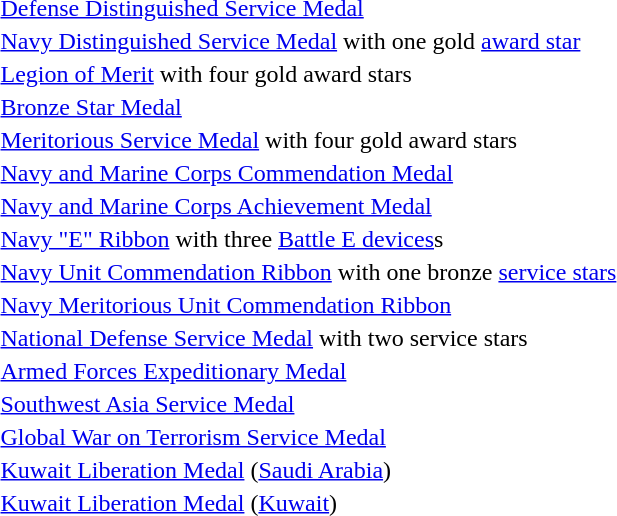<table>
<tr>
<td></td>
<td><a href='#'>Defense Distinguished Service Medal</a></td>
</tr>
<tr>
<td></td>
<td><a href='#'>Navy Distinguished Service Medal</a> with one gold <a href='#'>award star</a></td>
</tr>
<tr>
<td></td>
<td><a href='#'>Legion of Merit</a> with four gold award stars</td>
</tr>
<tr>
<td></td>
<td><a href='#'>Bronze Star Medal</a></td>
</tr>
<tr>
<td></td>
<td><a href='#'>Meritorious Service Medal</a> with four gold award stars</td>
</tr>
<tr>
<td></td>
<td><a href='#'>Navy and Marine Corps Commendation Medal</a></td>
</tr>
<tr>
<td></td>
<td><a href='#'>Navy and Marine Corps Achievement Medal</a></td>
</tr>
<tr>
<td></td>
<td><a href='#'>Navy "E" Ribbon</a> with three <a href='#'>Battle E devices</a>s</td>
</tr>
<tr>
<td></td>
<td><a href='#'>Navy Unit Commendation Ribbon</a> with one bronze <a href='#'>service stars</a></td>
</tr>
<tr>
<td></td>
<td><a href='#'>Navy Meritorious Unit Commendation Ribbon</a></td>
</tr>
<tr>
<td></td>
<td><a href='#'>National Defense Service Medal</a> with two service stars</td>
</tr>
<tr>
<td></td>
<td><a href='#'>Armed Forces Expeditionary Medal</a></td>
</tr>
<tr>
<td></td>
<td><a href='#'>Southwest Asia Service Medal</a></td>
</tr>
<tr>
<td></td>
<td><a href='#'>Global War on Terrorism Service Medal</a></td>
</tr>
<tr>
<td></td>
<td><a href='#'>Kuwait Liberation Medal</a> (<a href='#'>Saudi Arabia</a>)</td>
</tr>
<tr>
<td></td>
<td><a href='#'>Kuwait Liberation Medal</a> (<a href='#'>Kuwait</a>)</td>
</tr>
</table>
